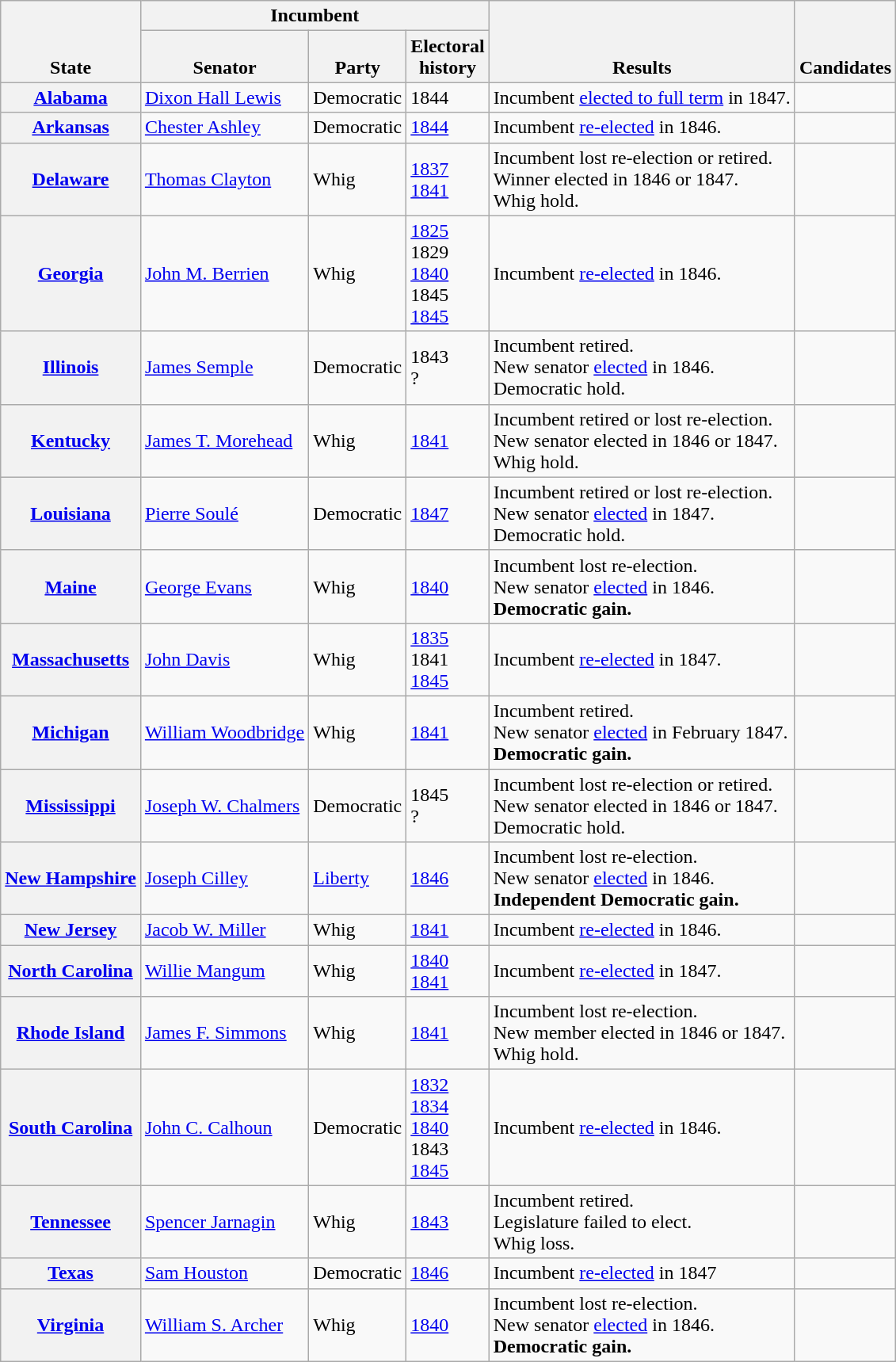<table class=wikitable>
<tr valign=bottom>
<th rowspan=2>State</th>
<th colspan=3>Incumbent</th>
<th rowspan=2>Results</th>
<th rowspan=2>Candidates</th>
</tr>
<tr valign=bottom>
<th>Senator</th>
<th>Party</th>
<th>Electoral<br>history</th>
</tr>
<tr>
<th><a href='#'>Alabama</a></th>
<td><a href='#'>Dixon Hall Lewis</a></td>
<td>Democratic</td>
<td>1844 </td>
<td>Incumbent <a href='#'>elected to full term</a> in 1847.</td>
<td nowrap></td>
</tr>
<tr>
<th><a href='#'>Arkansas</a></th>
<td><a href='#'>Chester Ashley</a></td>
<td>Democratic</td>
<td><a href='#'>1844 </a></td>
<td>Incumbent <a href='#'>re-elected</a> in 1846.</td>
<td nowrap></td>
</tr>
<tr>
<th><a href='#'>Delaware</a></th>
<td><a href='#'>Thomas Clayton</a></td>
<td>Whig</td>
<td><a href='#'>1837 </a><br><a href='#'>1841</a></td>
<td>Incumbent lost re-election or retired.<br>Winner elected in 1846 or 1847.<br>Whig hold.</td>
<td nowrap></td>
</tr>
<tr>
<th><a href='#'>Georgia</a></th>
<td><a href='#'>John M. Berrien</a></td>
<td>Whig</td>
<td><a href='#'>1825</a><br>1829 <br><a href='#'>1840</a><br>1845 <br><a href='#'>1845 </a></td>
<td>Incumbent <a href='#'>re-elected</a> in 1846.</td>
<td nowrap></td>
</tr>
<tr>
<th><a href='#'>Illinois</a></th>
<td><a href='#'>James Semple</a></td>
<td>Democratic</td>
<td>1843 <br>? </td>
<td>Incumbent retired.<br>New senator <a href='#'>elected</a> in 1846.<br>Democratic hold.</td>
<td nowrap></td>
</tr>
<tr>
<th><a href='#'>Kentucky</a></th>
<td><a href='#'>James T. Morehead</a></td>
<td>Whig</td>
<td><a href='#'>1841</a></td>
<td>Incumbent retired or lost re-election.<br>New senator elected in 1846 or 1847.<br>Whig hold.</td>
<td nowrap></td>
</tr>
<tr>
<th><a href='#'>Louisiana</a></th>
<td><a href='#'>Pierre Soulé</a></td>
<td>Democratic</td>
<td><a href='#'>1847 </a></td>
<td>Incumbent retired or lost re-election.<br>New senator <a href='#'>elected</a> in 1847.<br>Democratic hold.</td>
<td nowrap></td>
</tr>
<tr>
<th><a href='#'>Maine</a></th>
<td><a href='#'>George Evans</a></td>
<td>Whig</td>
<td><a href='#'>1840</a></td>
<td>Incumbent lost re-election.<br>New senator <a href='#'>elected</a> in 1846.<br><strong>Democratic gain.</strong></td>
<td nowrap></td>
</tr>
<tr>
<th><a href='#'>Massachusetts</a></th>
<td><a href='#'>John Davis</a></td>
<td>Whig</td>
<td><a href='#'>1835</a><br>1841 <br><a href='#'>1845 </a></td>
<td>Incumbent <a href='#'>re-elected</a> in 1847.</td>
<td nowrap></td>
</tr>
<tr>
<th><a href='#'>Michigan</a></th>
<td><a href='#'>William Woodbridge</a></td>
<td>Whig</td>
<td><a href='#'>1841</a></td>
<td>Incumbent retired.<br>New senator <a href='#'>elected</a> in February 1847.<br><strong>Democratic gain.</strong></td>
<td nowrap></td>
</tr>
<tr>
<th><a href='#'>Mississippi</a></th>
<td><a href='#'>Joseph W. Chalmers</a></td>
<td>Democratic</td>
<td>1845 <br>? </td>
<td>Incumbent lost re-election or retired.<br>New senator elected in 1846 or 1847.<br>Democratic hold.</td>
<td nowrap></td>
</tr>
<tr>
<th><a href='#'>New Hampshire</a></th>
<td><a href='#'>Joseph Cilley</a></td>
<td><a href='#'>Liberty</a></td>
<td><a href='#'>1846</a></td>
<td>Incumbent lost re-election.<br>New senator <a href='#'>elected</a> in 1846.<br><strong>Independent Democratic gain.</strong></td>
<td nowrap></td>
</tr>
<tr>
<th><a href='#'>New Jersey</a></th>
<td><a href='#'>Jacob W. Miller</a></td>
<td>Whig</td>
<td><a href='#'>1841</a></td>
<td>Incumbent <a href='#'>re-elected</a> in 1846.</td>
<td nowrap></td>
</tr>
<tr>
<th><a href='#'>North Carolina</a></th>
<td><a href='#'>Willie Mangum</a></td>
<td>Whig</td>
<td><a href='#'>1840 </a><br><a href='#'>1841</a></td>
<td>Incumbent <a href='#'>re-elected</a> in 1847.</td>
<td nowrap></td>
</tr>
<tr>
<th><a href='#'>Rhode Island</a></th>
<td><a href='#'>James F. Simmons</a></td>
<td>Whig</td>
<td><a href='#'>1841</a></td>
<td>Incumbent lost re-election.<br>New member elected in 1846 or 1847.<br>Whig hold.</td>
<td nowrap></td>
</tr>
<tr>
<th><a href='#'>South Carolina</a></th>
<td><a href='#'>John C. Calhoun</a></td>
<td>Democratic</td>
<td><a href='#'>1832 </a><br><a href='#'>1834</a><br><a href='#'>1840</a><br>1843 <br><a href='#'>1845 </a></td>
<td>Incumbent <a href='#'>re-elected</a> in 1846.</td>
<td nowrap></td>
</tr>
<tr>
<th><a href='#'>Tennessee</a></th>
<td><a href='#'>Spencer Jarnagin</a></td>
<td>Whig</td>
<td><a href='#'>1843 </a></td>
<td>Incumbent retired.<br>Legislature failed to elect.<br>Whig loss.</td>
<td nowrap></td>
</tr>
<tr>
<th><a href='#'>Texas</a></th>
<td><a href='#'>Sam Houston</a></td>
<td>Democratic</td>
<td><a href='#'>1846</a></td>
<td>Incumbent <a href='#'>re-elected</a> in 1847</td>
<td nowrap></td>
</tr>
<tr>
<th><a href='#'>Virginia</a></th>
<td><a href='#'>William S. Archer</a></td>
<td>Whig</td>
<td><a href='#'>1840</a></td>
<td>Incumbent lost re-election.<br>New senator <a href='#'>elected</a> in 1846.<br><strong>Democratic gain.</strong></td>
<td nowrap></td>
</tr>
</table>
